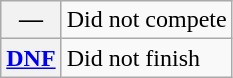<table class="wikitable">
<tr>
<th scope="row">—</th>
<td>Did not compete</td>
</tr>
<tr>
<th scope="row"><a href='#'>DNF</a></th>
<td>Did not finish</td>
</tr>
</table>
